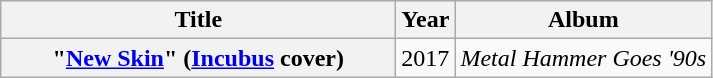<table class="wikitable plainrowheaders" style="text-align:center;">
<tr>
<th scope="col" style="width:16em;">Title</th>
<th scope="col">Year</th>
<th scope="col">Album</th>
</tr>
<tr>
<th scope="row">"<a href='#'>New Skin</a>" <span>(<a href='#'>Incubus</a> cover)</span></th>
<td>2017</td>
<td><em>Metal Hammer Goes '90s</em></td>
</tr>
</table>
